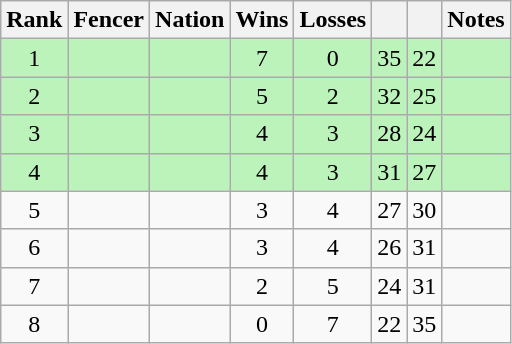<table class="wikitable sortable" style="text-align:center">
<tr>
<th>Rank</th>
<th>Fencer</th>
<th>Nation</th>
<th>Wins</th>
<th>Losses</th>
<th></th>
<th></th>
<th>Notes</th>
</tr>
<tr style="background:#bbf3bb;">
<td>1</td>
<td align=left></td>
<td align=left></td>
<td>7</td>
<td>0</td>
<td>35</td>
<td>22</td>
<td></td>
</tr>
<tr style="background:#bbf3bb;">
<td>2</td>
<td align=left></td>
<td align=left></td>
<td>5</td>
<td>2</td>
<td>32</td>
<td>25</td>
<td></td>
</tr>
<tr style="background:#bbf3bb;">
<td>3</td>
<td align=left></td>
<td align=left></td>
<td>4</td>
<td>3</td>
<td>28</td>
<td>24</td>
<td></td>
</tr>
<tr style="background:#bbf3bb;">
<td>4</td>
<td align=left></td>
<td align=left></td>
<td>4</td>
<td>3</td>
<td>31</td>
<td>27</td>
<td></td>
</tr>
<tr>
<td>5</td>
<td align=left></td>
<td align=left></td>
<td>3</td>
<td>4</td>
<td>27</td>
<td>30</td>
<td></td>
</tr>
<tr>
<td>6</td>
<td align=left></td>
<td align=left></td>
<td>3</td>
<td>4</td>
<td>26</td>
<td>31</td>
<td></td>
</tr>
<tr>
<td>7</td>
<td align=left></td>
<td align=left></td>
<td>2</td>
<td>5</td>
<td>24</td>
<td>31</td>
<td></td>
</tr>
<tr>
<td>8</td>
<td align=left></td>
<td align=left></td>
<td>0</td>
<td>7</td>
<td>22</td>
<td>35</td>
<td></td>
</tr>
</table>
